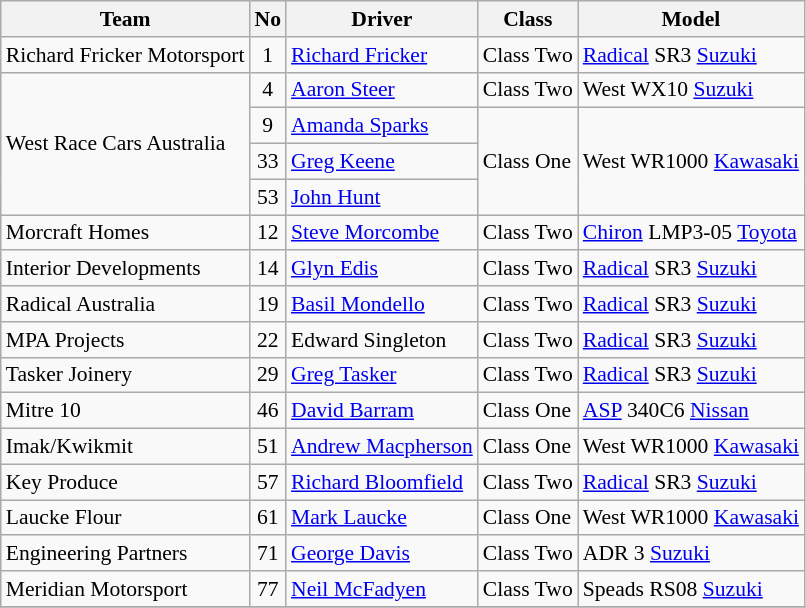<table class="wikitable" style="font-size: 90%;">
<tr>
<th>Team</th>
<th>No</th>
<th>Driver</th>
<th>Class</th>
<th>Model</th>
</tr>
<tr>
<td>Richard Fricker Motorsport</td>
<td align="center">1</td>
<td><a href='#'>Richard Fricker</a></td>
<td>Class Two</td>
<td><a href='#'>Radical</a> SR3 <a href='#'>Suzuki</a></td>
</tr>
<tr>
<td rowspan=4>West Race Cars Australia</td>
<td align="center">4</td>
<td><a href='#'>Aaron Steer</a></td>
<td>Class Two</td>
<td>West WX10 <a href='#'>Suzuki</a></td>
</tr>
<tr>
<td align="center">9</td>
<td><a href='#'>Amanda Sparks</a></td>
<td rowspan=3>Class One</td>
<td rowspan=3>West WR1000 <a href='#'>Kawasaki</a></td>
</tr>
<tr>
<td align="center">33</td>
<td><a href='#'>Greg Keene</a></td>
</tr>
<tr>
<td align="center">53</td>
<td><a href='#'>John Hunt</a></td>
</tr>
<tr>
<td>Morcraft Homes</td>
<td align="center">12</td>
<td><a href='#'>Steve Morcombe</a></td>
<td>Class Two</td>
<td><a href='#'>Chiron</a> LMP3-05 <a href='#'>Toyota</a></td>
</tr>
<tr>
<td>Interior Developments</td>
<td align="center">14</td>
<td><a href='#'>Glyn Edis</a></td>
<td>Class Two</td>
<td><a href='#'>Radical</a> SR3 <a href='#'>Suzuki</a></td>
</tr>
<tr>
<td>Radical Australia</td>
<td align="center">19</td>
<td><a href='#'>Basil Mondello</a></td>
<td>Class Two</td>
<td><a href='#'>Radical</a> SR3 <a href='#'>Suzuki</a></td>
</tr>
<tr>
<td>MPA Projects</td>
<td align="center">22</td>
<td>Edward Singleton</td>
<td>Class Two</td>
<td><a href='#'>Radical</a> SR3 <a href='#'>Suzuki</a></td>
</tr>
<tr>
<td>Tasker Joinery</td>
<td align="center">29</td>
<td><a href='#'>Greg Tasker</a></td>
<td>Class Two</td>
<td><a href='#'>Radical</a> SR3 <a href='#'>Suzuki</a></td>
</tr>
<tr>
<td>Mitre 10</td>
<td align="center">46</td>
<td><a href='#'>David Barram</a></td>
<td>Class One</td>
<td><a href='#'>ASP</a> 340C6 <a href='#'>Nissan</a></td>
</tr>
<tr>
<td>Imak/Kwikmit</td>
<td align="center">51</td>
<td><a href='#'>Andrew Macpherson</a></td>
<td>Class One</td>
<td>West WR1000 <a href='#'>Kawasaki</a></td>
</tr>
<tr>
<td>Key Produce</td>
<td align="center">57</td>
<td><a href='#'>Richard Bloomfield</a></td>
<td>Class Two</td>
<td><a href='#'>Radical</a> SR3 <a href='#'>Suzuki</a></td>
</tr>
<tr>
<td>Laucke Flour</td>
<td align="center">61</td>
<td><a href='#'>Mark Laucke</a></td>
<td>Class One</td>
<td>West WR1000 <a href='#'>Kawasaki</a></td>
</tr>
<tr>
<td>Engineering Partners</td>
<td align="center">71</td>
<td><a href='#'>George Davis</a></td>
<td>Class Two</td>
<td>ADR 3 <a href='#'>Suzuki</a></td>
</tr>
<tr>
<td>Meridian Motorsport</td>
<td align="center">77</td>
<td><a href='#'>Neil McFadyen</a></td>
<td>Class Two</td>
<td>Speads RS08 <a href='#'>Suzuki</a></td>
</tr>
<tr>
</tr>
</table>
